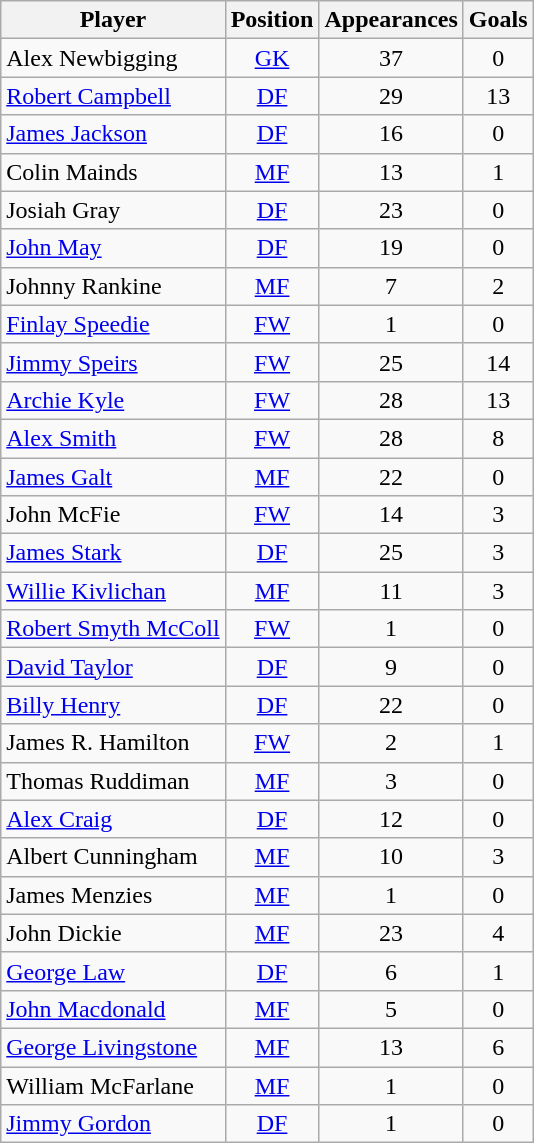<table class="wikitable sortable" style="text-align: center;">
<tr>
<th>Player</th>
<th>Position</th>
<th>Appearances</th>
<th>Goals</th>
</tr>
<tr>
<td align="left"> Alex Newbigging</td>
<td><a href='#'>GK</a></td>
<td>37</td>
<td>0</td>
</tr>
<tr>
<td align="left"> <a href='#'>Robert Campbell</a></td>
<td><a href='#'>DF</a></td>
<td>29</td>
<td>13</td>
</tr>
<tr>
<td align="left"> <a href='#'>James Jackson</a></td>
<td><a href='#'>DF</a></td>
<td>16</td>
<td>0</td>
</tr>
<tr>
<td align="left"> Colin Mainds</td>
<td><a href='#'>MF</a></td>
<td>13</td>
<td>1</td>
</tr>
<tr>
<td align="left"> Josiah Gray</td>
<td><a href='#'>DF</a></td>
<td>23</td>
<td>0</td>
</tr>
<tr>
<td align="left"> <a href='#'>John May</a></td>
<td><a href='#'>DF</a></td>
<td>19</td>
<td>0</td>
</tr>
<tr>
<td align="left"> Johnny Rankine</td>
<td><a href='#'>MF</a></td>
<td>7</td>
<td>2</td>
</tr>
<tr>
<td align="left"> <a href='#'>Finlay Speedie</a></td>
<td><a href='#'>FW</a></td>
<td>1</td>
<td>0</td>
</tr>
<tr>
<td align="left"> <a href='#'>Jimmy Speirs</a></td>
<td><a href='#'>FW</a></td>
<td>25</td>
<td>14</td>
</tr>
<tr>
<td align="left"> <a href='#'>Archie Kyle</a></td>
<td><a href='#'>FW</a></td>
<td>28</td>
<td>13</td>
</tr>
<tr>
<td align="left"> <a href='#'>Alex Smith</a></td>
<td><a href='#'>FW</a></td>
<td>28</td>
<td>8</td>
</tr>
<tr>
<td align="left"> <a href='#'>James Galt</a></td>
<td><a href='#'>MF</a></td>
<td>22</td>
<td>0</td>
</tr>
<tr>
<td align="left"> John McFie</td>
<td><a href='#'>FW</a></td>
<td>14</td>
<td>3</td>
</tr>
<tr>
<td align="left"> <a href='#'>James Stark</a></td>
<td><a href='#'>DF</a></td>
<td>25</td>
<td>3</td>
</tr>
<tr>
<td align="left"> <a href='#'>Willie Kivlichan</a></td>
<td><a href='#'>MF</a></td>
<td>11</td>
<td>3</td>
</tr>
<tr>
<td align="left"> <a href='#'>Robert Smyth McColl</a></td>
<td><a href='#'>FW</a></td>
<td>1</td>
<td>0</td>
</tr>
<tr>
<td align="left"> <a href='#'>David Taylor</a></td>
<td><a href='#'>DF</a></td>
<td>9</td>
<td>0</td>
</tr>
<tr>
<td align="left"> <a href='#'>Billy Henry</a></td>
<td><a href='#'>DF</a></td>
<td>22</td>
<td>0</td>
</tr>
<tr>
<td align="left"> James R. Hamilton</td>
<td><a href='#'>FW</a></td>
<td>2</td>
<td>1</td>
</tr>
<tr>
<td align="left"> Thomas Ruddiman</td>
<td><a href='#'>MF</a></td>
<td>3</td>
<td>0</td>
</tr>
<tr>
<td align="left"> <a href='#'>Alex Craig</a></td>
<td><a href='#'>DF</a></td>
<td>12</td>
<td>0</td>
</tr>
<tr>
<td align="left"> Albert Cunningham</td>
<td><a href='#'>MF</a></td>
<td>10</td>
<td>3</td>
</tr>
<tr>
<td align="left"> James Menzies</td>
<td><a href='#'>MF</a></td>
<td>1</td>
<td>0</td>
</tr>
<tr>
<td align="left"> John Dickie</td>
<td><a href='#'>MF</a></td>
<td>23</td>
<td>4</td>
</tr>
<tr>
<td align="left"> <a href='#'>George Law</a></td>
<td><a href='#'>DF</a></td>
<td>6</td>
<td>1</td>
</tr>
<tr>
<td align="left"> <a href='#'>John Macdonald</a></td>
<td><a href='#'>MF</a></td>
<td>5</td>
<td>0</td>
</tr>
<tr>
<td align="left"> <a href='#'>George Livingstone</a></td>
<td><a href='#'>MF</a></td>
<td>13</td>
<td>6</td>
</tr>
<tr>
<td align="left"> William McFarlane</td>
<td><a href='#'>MF</a></td>
<td>1</td>
<td>0</td>
</tr>
<tr>
<td align="left"> <a href='#'>Jimmy Gordon</a></td>
<td><a href='#'>DF</a></td>
<td>1</td>
<td>0</td>
</tr>
</table>
